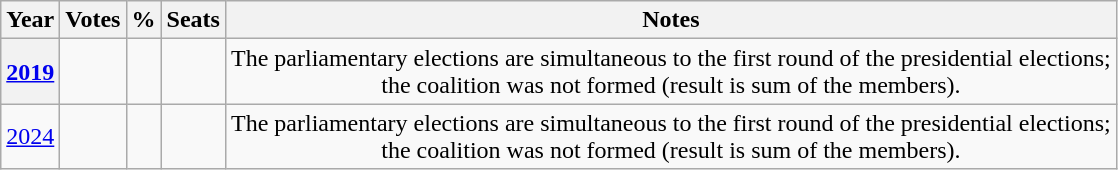<table class="wikitable" style="text-align:center">
<tr>
<th>Year</th>
<th>Votes</th>
<th>%</th>
<th>Seats</th>
<th>Notes</th>
</tr>
<tr>
<th><a href='#'>2019</a></th>
<td></td>
<td></td>
<td></td>
<td>The parliamentary elections are simultaneous to the first round of the presidential elections;<br>the coalition was not formed (result is sum of the members).</td>
</tr>
<tr>
<td><a href='#'>2024</a></td>
<td></td>
<td></td>
<td></td>
<td>The parliamentary elections are simultaneous to the first round of the presidential elections;<br>the coalition was not formed (result is sum of the members).</td>
</tr>
</table>
